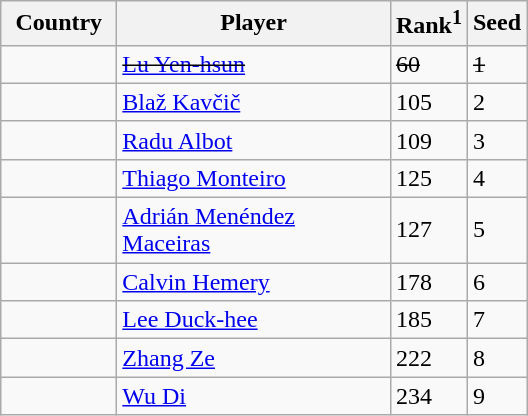<table class="sortable wikitable">
<tr>
<th width="70">Country</th>
<th width="175">Player</th>
<th>Rank<sup>1</sup></th>
<th>Seed</th>
</tr>
<tr>
<td><s></s></td>
<td><s><a href='#'>Lu Yen-hsun</a></s></td>
<td><s>60</s></td>
<td><s>1</s></td>
</tr>
<tr>
<td></td>
<td><a href='#'>Blaž Kavčič</a></td>
<td>105</td>
<td>2</td>
</tr>
<tr>
<td></td>
<td><a href='#'>Radu Albot</a></td>
<td>109</td>
<td>3</td>
</tr>
<tr>
<td></td>
<td><a href='#'>Thiago Monteiro</a></td>
<td>125</td>
<td>4</td>
</tr>
<tr>
<td></td>
<td><a href='#'>Adrián Menéndez Maceiras</a></td>
<td>127</td>
<td>5</td>
</tr>
<tr>
<td></td>
<td><a href='#'>Calvin Hemery</a></td>
<td>178</td>
<td>6</td>
</tr>
<tr>
<td></td>
<td><a href='#'>Lee Duck-hee</a></td>
<td>185</td>
<td>7</td>
</tr>
<tr>
<td></td>
<td><a href='#'>Zhang Ze</a></td>
<td>222</td>
<td>8</td>
</tr>
<tr>
<td></td>
<td><a href='#'>Wu Di</a></td>
<td>234</td>
<td>9</td>
</tr>
</table>
